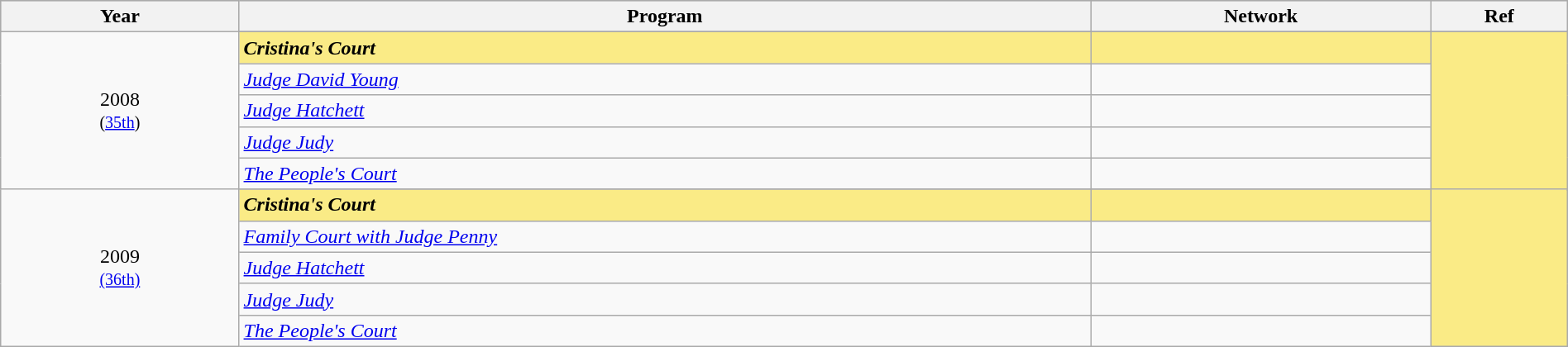<table class="wikitable" style="width:100%">
<tr style="background:#bebebe;">
<th style="width:7%;">Year</th>
<th style="width:25%;">Program</th>
<th style="width:10%;">Network</th>
<th style="width:4%;">Ref</th>
</tr>
<tr>
<td rowspan=6 style="text-align:center">2008 <br><small>(<a href='#'>35th</a>)</small></td>
</tr>
<tr style="background:#FAEB86">
<td><strong><em>Cristina's Court</em></strong></td>
<td></td>
<td rowspan=6></td>
</tr>
<tr>
<td><em><a href='#'>Judge David Young</a></em></td>
<td></td>
</tr>
<tr>
<td><em><a href='#'>Judge Hatchett</a></em></td>
<td></td>
</tr>
<tr>
<td><em><a href='#'>Judge Judy</a></em></td>
<td></td>
</tr>
<tr>
<td><em><a href='#'>The People's Court</a></em></td>
<td></td>
</tr>
<tr>
<td rowspan=6 style="text-align:center">2009 <br><small><a href='#'>(36th)</a></small></td>
</tr>
<tr style="background:#FAEB86">
<td><strong><em>Cristina's Court</em></strong></td>
<td></td>
<td rowspan=5></td>
</tr>
<tr>
<td><em><a href='#'>Family Court with Judge Penny</a></em></td>
<td></td>
</tr>
<tr>
<td><em><a href='#'>Judge Hatchett</a></em></td>
<td></td>
</tr>
<tr>
<td><em><a href='#'>Judge Judy</a></em></td>
<td></td>
</tr>
<tr>
<td><em><a href='#'>The People's Court</a></em></td>
<td></td>
</tr>
</table>
